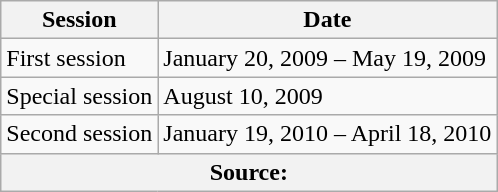<table class="wikitable">
<tr>
<th>Session</th>
<th>Date</th>
</tr>
<tr>
<td>First session</td>
<td>January 20, 2009 – May 19, 2009</td>
</tr>
<tr>
<td>Special session</td>
<td>August 10, 2009</td>
</tr>
<tr>
<td>Second session</td>
<td>January 19, 2010 – April 18, 2010</td>
</tr>
<tr>
<th colspan=2>Source:</th>
</tr>
</table>
